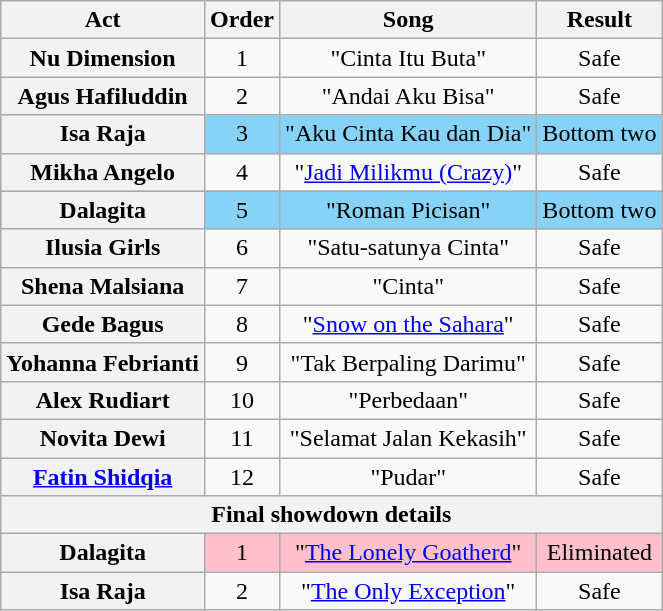<table class="wikitable plainrowheaders" style="text-align:center;">
<tr>
<th scope="col">Act</th>
<th scope="col">Order</th>
<th scope="col">Song</th>
<th scope="col">Result</th>
</tr>
<tr>
<th scope="row">Nu Dimension</th>
<td>1</td>
<td>"Cinta Itu Buta"</td>
<td>Safe</td>
</tr>
<tr>
<th scope="row">Agus Hafiluddin</th>
<td>2</td>
<td>"Andai Aku Bisa"</td>
<td>Safe</td>
</tr>
<tr style="background:#87D3F8;">
<th scope="row">Isa Raja</th>
<td>3</td>
<td>"Aku Cinta Kau dan Dia"</td>
<td>Bottom two</td>
</tr>
<tr>
<th scope="row">Mikha Angelo</th>
<td>4</td>
<td>"<a href='#'>Jadi Milikmu (Crazy)</a>"</td>
<td>Safe</td>
</tr>
<tr style="background:#87D3F8;">
<th scope="row">Dalagita</th>
<td>5</td>
<td>"Roman Picisan"</td>
<td>Bottom two</td>
</tr>
<tr>
<th scope="row">Ilusia Girls</th>
<td>6</td>
<td>"Satu-satunya Cinta"</td>
<td>Safe</td>
</tr>
<tr>
<th scope="row">Shena Malsiana</th>
<td>7</td>
<td>"Cinta"</td>
<td>Safe</td>
</tr>
<tr>
<th scope="row">Gede Bagus</th>
<td>8</td>
<td>"<a href='#'>Snow on the Sahara</a>"</td>
<td>Safe</td>
</tr>
<tr>
<th scope="row">Yohanna Febrianti</th>
<td>9</td>
<td>"Tak Berpaling Darimu"</td>
<td>Safe</td>
</tr>
<tr>
<th scope="row">Alex Rudiart</th>
<td>10</td>
<td>"Perbedaan"</td>
<td>Safe</td>
</tr>
<tr>
<th scope="row">Novita Dewi</th>
<td>11</td>
<td>"Selamat Jalan Kekasih"</td>
<td>Safe</td>
</tr>
<tr>
<th scope="row"><a href='#'>Fatin Shidqia</a></th>
<td>12</td>
<td>"Pudar"</td>
<td>Safe</td>
</tr>
<tr>
<th colspan="4">Final showdown details</th>
</tr>
<tr style="background:pink;">
<th scope="row">Dalagita</th>
<td>1</td>
<td>"<a href='#'>The Lonely Goatherd</a>"</td>
<td>Eliminated</td>
</tr>
<tr>
<th scope="row">Isa Raja</th>
<td>2</td>
<td>"<a href='#'>The Only Exception</a>"</td>
<td>Safe</td>
</tr>
</table>
